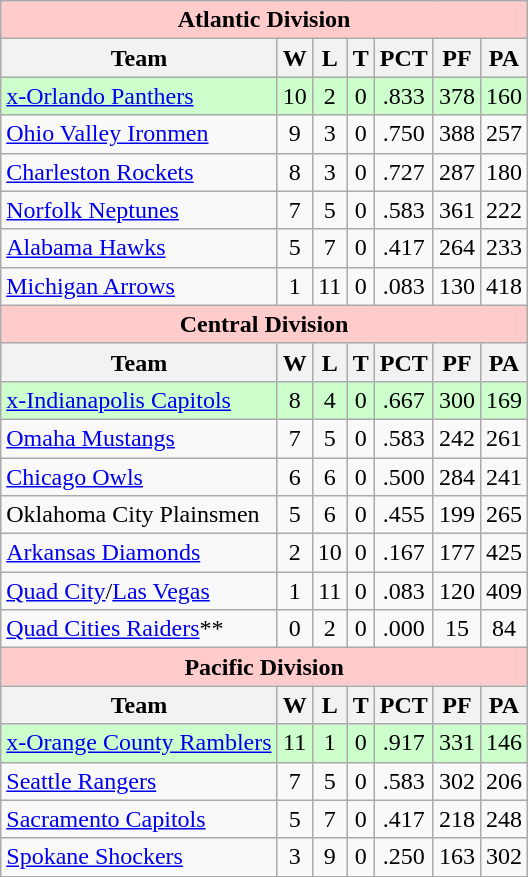<table class="wikitable">
<tr style="background:#ffcbcb;">
<td colspan="9" style="text-align:center;"><strong>Atlantic Division</strong></td>
</tr>
<tr style="background:#efefef;">
<th>Team</th>
<th>W</th>
<th>L</th>
<th>T</th>
<th>PCT</th>
<th>PF</th>
<th>PA</th>
</tr>
<tr style="text-align:center; background:#cfc;">
<td align="left"><a href='#'>x-Orlando Panthers</a></td>
<td>10</td>
<td>2</td>
<td>0</td>
<td>.833</td>
<td>378</td>
<td>160</td>
</tr>
<tr style="text-align:center;">
<td align="left"><a href='#'>Ohio Valley Ironmen</a></td>
<td>9</td>
<td>3</td>
<td>0</td>
<td>.750</td>
<td>388</td>
<td>257</td>
</tr>
<tr style="text-align:center;">
<td align="left"><a href='#'>Charleston Rockets</a></td>
<td>8</td>
<td>3</td>
<td>0</td>
<td>.727</td>
<td>287</td>
<td>180</td>
</tr>
<tr style="text-align:center;">
<td align="left"><a href='#'>Norfolk Neptunes</a></td>
<td>7</td>
<td>5</td>
<td>0</td>
<td>.583</td>
<td>361</td>
<td>222</td>
</tr>
<tr style="text-align:center;">
<td align="left"><a href='#'>Alabama Hawks</a></td>
<td>5</td>
<td>7</td>
<td>0</td>
<td>.417</td>
<td>264</td>
<td>233</td>
</tr>
<tr style="text-align:center;">
<td align="left"><a href='#'>Michigan Arrows</a></td>
<td>1</td>
<td>11</td>
<td>0</td>
<td>.083</td>
<td>130</td>
<td>418</td>
</tr>
<tr style="background:#ffcbcb;">
<td colspan="12" style="text-align:center;"><strong>Central Division</strong></td>
</tr>
<tr style="background:#efefef;">
<th>Team</th>
<th>W</th>
<th>L</th>
<th>T</th>
<th>PCT</th>
<th>PF</th>
<th>PA</th>
</tr>
<tr style="text-align:center; background:#cfc;">
<td align="left"><a href='#'>x-Indianapolis Capitols</a></td>
<td>8</td>
<td>4</td>
<td>0</td>
<td>.667</td>
<td>300</td>
<td>169</td>
</tr>
<tr style="text-align:center;">
<td align="left"><a href='#'>Omaha Mustangs</a></td>
<td>7</td>
<td>5</td>
<td>0</td>
<td>.583</td>
<td>242</td>
<td>261</td>
</tr>
<tr style="text-align:center;">
<td align="left"><a href='#'>Chicago Owls</a></td>
<td>6</td>
<td>6</td>
<td>0</td>
<td>.500</td>
<td>284</td>
<td>241</td>
</tr>
<tr style="text-align:center;">
<td align="left">Oklahoma City Plainsmen</td>
<td>5</td>
<td>6</td>
<td>0</td>
<td>.455</td>
<td>199</td>
<td>265</td>
</tr>
<tr style="text-align:center;">
<td align="left"><a href='#'>Arkansas Diamonds</a></td>
<td>2</td>
<td>10</td>
<td>0</td>
<td>.167</td>
<td>177</td>
<td>425</td>
</tr>
<tr style="text-align:center;">
<td align="left"><a href='#'>Quad City</a>/<a href='#'>Las Vegas</a></td>
<td>1</td>
<td>11</td>
<td>0</td>
<td>.083</td>
<td>120</td>
<td>409</td>
</tr>
<tr style="text-align:center;">
<td align="left"><a href='#'>Quad Cities Raiders</a>**</td>
<td>0</td>
<td>2</td>
<td>0</td>
<td>.000</td>
<td>15</td>
<td>84</td>
</tr>
<tr style="background:#ffcbcb;">
<td colspan="12" style="text-align:center;"><strong>Pacific Division</strong></td>
</tr>
<tr style="background:#efefef;">
<th>Team</th>
<th>W</th>
<th>L</th>
<th>T</th>
<th>PCT</th>
<th>PF</th>
<th>PA</th>
</tr>
<tr style="text-align:center; background:#cfc;">
<td align="left"><a href='#'>x-Orange County Ramblers</a></td>
<td>11</td>
<td>1</td>
<td>0</td>
<td>.917</td>
<td>331</td>
<td>146</td>
</tr>
<tr style="text-align:center;">
<td align="left"><a href='#'>Seattle Rangers</a></td>
<td>7</td>
<td>5</td>
<td>0</td>
<td>.583</td>
<td>302</td>
<td>206</td>
</tr>
<tr style="text-align:center;">
<td align="left"><a href='#'>Sacramento Capitols</a></td>
<td>5</td>
<td>7</td>
<td>0</td>
<td>.417</td>
<td>218</td>
<td>248</td>
</tr>
<tr style="text-align:center;">
<td align="left"><a href='#'>Spokane Shockers</a></td>
<td>3</td>
<td>9</td>
<td>0</td>
<td>.250</td>
<td>163</td>
<td>302</td>
</tr>
</table>
